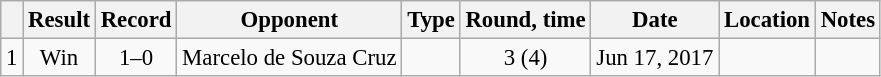<table class="wikitable" style="text-align:center; font-size:95%">
<tr>
<th></th>
<th>Result</th>
<th>Record</th>
<th>Opponent</th>
<th>Type</th>
<th>Round, time</th>
<th>Date</th>
<th>Location</th>
<th>Notes</th>
</tr>
<tr>
<td>1</td>
<td>Win</td>
<td>1–0</td>
<td style="text-align:left;">Marcelo de Souza Cruz</td>
<td></td>
<td>3 (4)</td>
<td>Jun 17, 2017</td>
<td style="text-align:left;"></td>
<td></td>
</tr>
</table>
